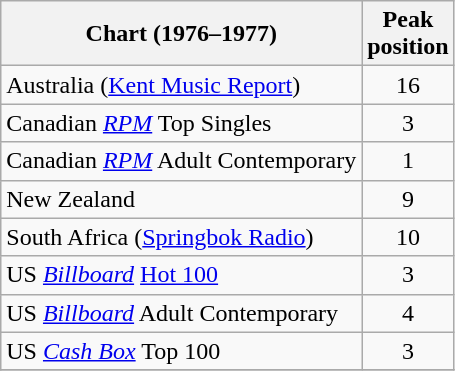<table class="wikitable sortable">
<tr>
<th>Chart (1976–1977)</th>
<th>Peak<br>position</th>
</tr>
<tr>
<td>Australia (<a href='#'>Kent Music Report</a>)</td>
<td align="center">16</td>
</tr>
<tr>
<td>Canadian <em><a href='#'>RPM</a></em> Top Singles</td>
<td align="center">3</td>
</tr>
<tr>
<td>Canadian <em><a href='#'>RPM</a></em> Adult Contemporary</td>
<td align="center">1</td>
</tr>
<tr>
<td>New Zealand</td>
<td align="center">9</td>
</tr>
<tr>
<td>South Africa (<a href='#'>Springbok Radio</a>)</td>
<td align="center">10</td>
</tr>
<tr>
<td>US <em><a href='#'>Billboard</a></em> <a href='#'>Hot 100</a></td>
<td align="center">3</td>
</tr>
<tr>
<td>US <em><a href='#'>Billboard</a></em> Adult Contemporary</td>
<td align="center">4</td>
</tr>
<tr>
<td>US <a href='#'><em>Cash Box</em></a> Top 100</td>
<td align="center">3</td>
</tr>
<tr>
</tr>
</table>
